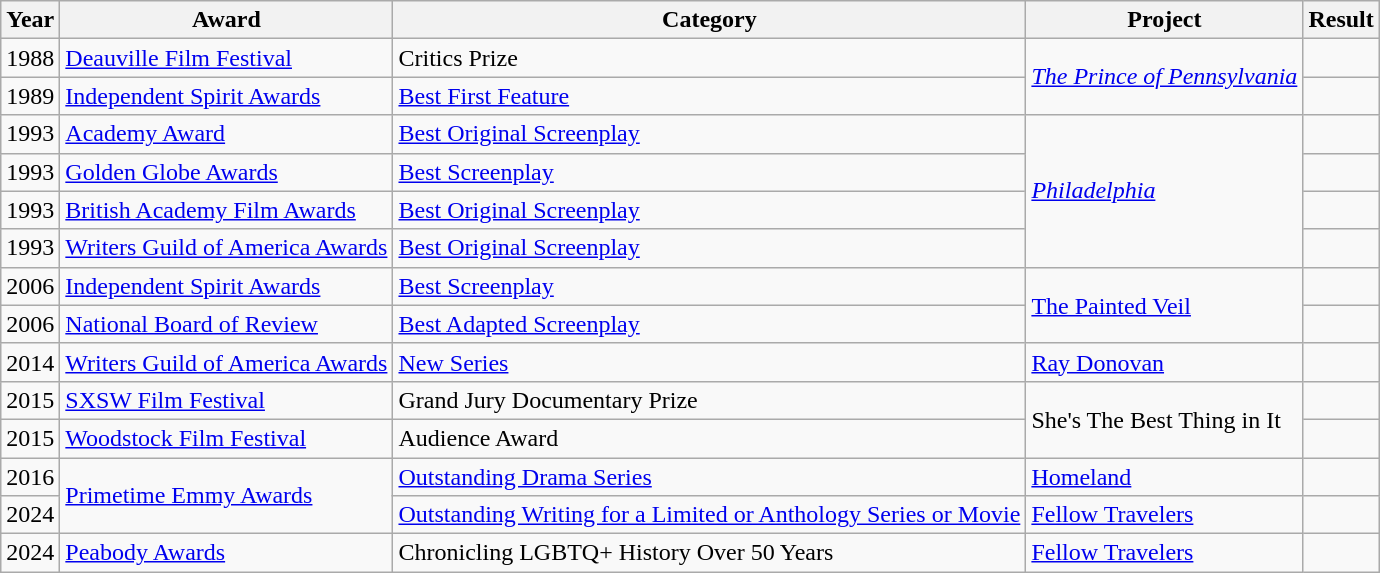<table class="wikitable">
<tr>
<th>Year</th>
<th>Award</th>
<th>Category</th>
<th>Project</th>
<th>Result</th>
</tr>
<tr>
<td>1988</td>
<td><a href='#'>Deauville Film Festival</a></td>
<td>Critics Prize</td>
<td rowspan="2"><em><a href='#'>The Prince of Pennsylvania</a></em></td>
<td></td>
</tr>
<tr>
<td>1989</td>
<td><a href='#'>Independent Spirit Awards</a></td>
<td><a href='#'>Best First Feature</a></td>
<td></td>
</tr>
<tr>
<td>1993</td>
<td><a href='#'>Academy Award</a></td>
<td><a href='#'>Best Original Screenplay</a></td>
<td rowspan=4><em><a href='#'>Philadelphia</a></td>
<td></td>
</tr>
<tr>
<td>1993</td>
<td><a href='#'>Golden Globe Awards</a></td>
<td><a href='#'>Best Screenplay</a></td>
<td></td>
</tr>
<tr>
<td>1993</td>
<td><a href='#'>British Academy Film Awards</a></td>
<td><a href='#'>Best Original Screenplay</a></td>
<td></td>
</tr>
<tr>
<td>1993</td>
<td><a href='#'>Writers Guild of America Awards</a></td>
<td><a href='#'>Best Original Screenplay</a></td>
<td></td>
</tr>
<tr>
<td>2006</td>
<td><a href='#'>Independent Spirit Awards</a></td>
<td><a href='#'>Best Screenplay</a></td>
<td rowspan="2"></em><a href='#'>The Painted Veil</a><em></td>
<td></td>
</tr>
<tr>
<td>2006</td>
<td><a href='#'>National Board of Review</a></td>
<td><a href='#'>Best Adapted Screenplay</a></td>
<td></td>
</tr>
<tr>
<td>2014</td>
<td><a href='#'>Writers Guild of America Awards</a></td>
<td><a href='#'>New Series</a></td>
<td></em><a href='#'>Ray Donovan</a><em></td>
<td></td>
</tr>
<tr>
<td>2015</td>
<td><a href='#'>SXSW Film Festival</a></td>
<td>Grand Jury Documentary Prize</td>
<td rowspan=2></em>She's The Best Thing in It<em></td>
<td></td>
</tr>
<tr>
<td>2015</td>
<td><a href='#'>Woodstock Film Festival</a></td>
<td>Audience Award</td>
<td></td>
</tr>
<tr>
<td>2016</td>
<td rowspan=2><a href='#'>Primetime Emmy Awards</a></td>
<td><a href='#'>Outstanding Drama Series</a></td>
<td></em><a href='#'>Homeland</a><em></td>
<td></td>
</tr>
<tr>
<td>2024</td>
<td><a href='#'>Outstanding Writing for a Limited or Anthology Series or Movie</a></td>
<td></em><a href='#'>Fellow Travelers</a><em></td>
<td></td>
</tr>
<tr>
<td>2024</td>
<td><a href='#'>Peabody Awards</a></td>
<td>Chronicling LGBTQ+ History Over 50 Years</td>
<td></em><a href='#'>Fellow Travelers</a><em></td>
<td></td>
</tr>
</table>
